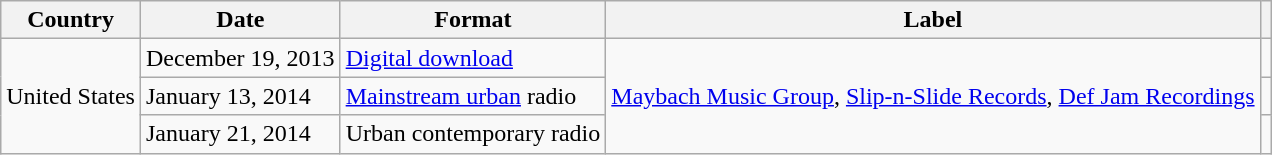<table class="wikitable">
<tr>
<th>Country</th>
<th>Date</th>
<th>Format</th>
<th>Label</th>
<th></th>
</tr>
<tr>
<td rowspan="3">United States</td>
<td>December 19, 2013</td>
<td><a href='#'>Digital download</a></td>
<td rowspan="3"><a href='#'>Maybach Music Group</a>, <a href='#'>Slip-n-Slide Records</a>, <a href='#'>Def Jam Recordings</a></td>
<td></td>
</tr>
<tr>
<td>January 13, 2014</td>
<td><a href='#'>Mainstream urban</a> radio</td>
<td></td>
</tr>
<tr>
<td>January 21, 2014</td>
<td>Urban contemporary radio</td>
<td></td>
</tr>
</table>
